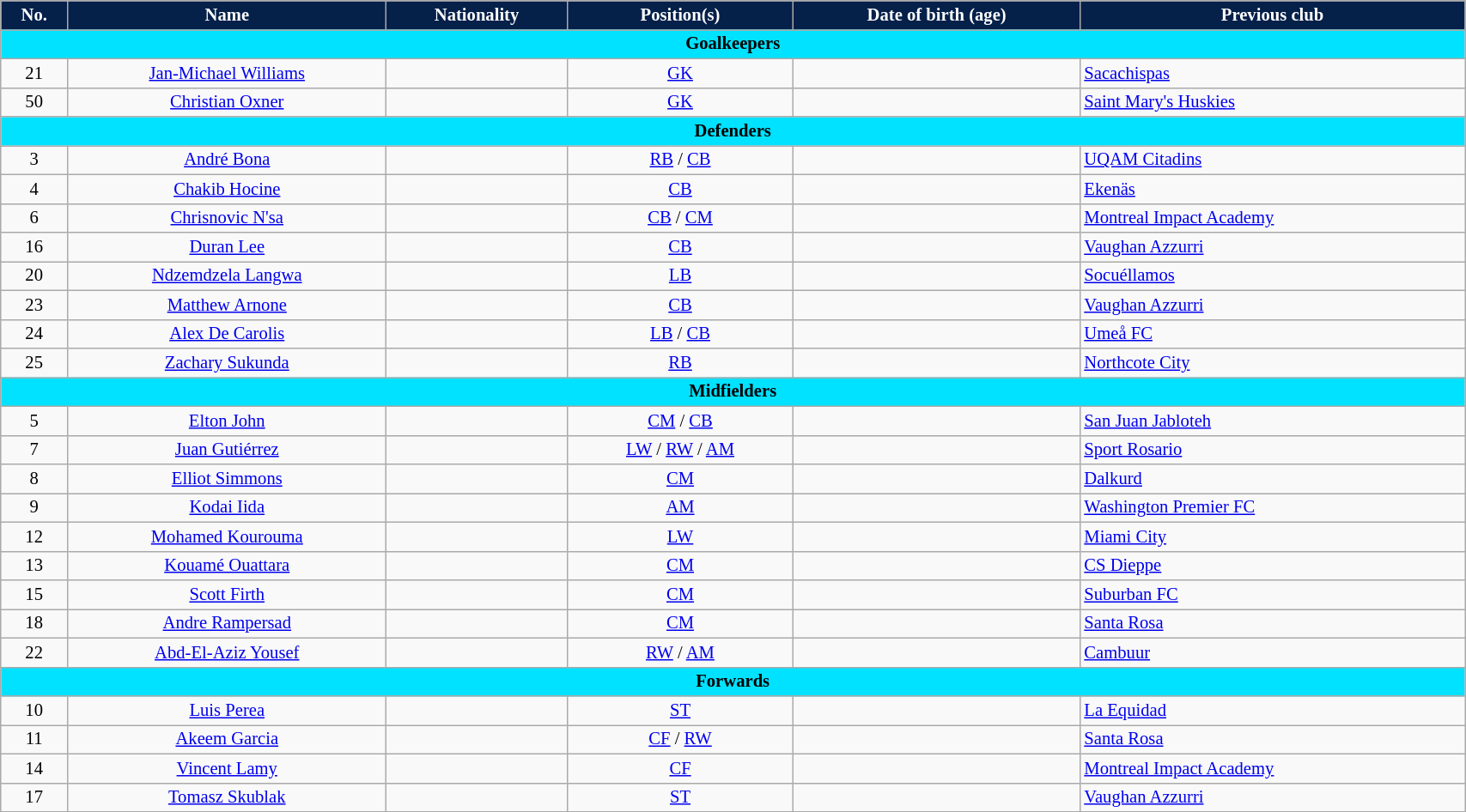<table class="wikitable" style="text-align:center; font-size:86%; width:90%;">
<tr>
<th style="background:#052049; color:white; text-align:center;">No.</th>
<th style="background:#052049; color:white; text-align:center;">Name</th>
<th style="background:#052049; color:white; text-align:center;">Nationality</th>
<th style="background:#052049; color:white; text-align:center;">Position(s)</th>
<th style="background:#052049; color:white; text-align:center;">Date of birth (age)</th>
<th style="background:#052049; color:white; text-align:center;">Previous club</th>
</tr>
<tr>
<th colspan="7" style="background:#00e2ff; color:black; text-align:center;">Goalkeepers</th>
</tr>
<tr>
<td>21</td>
<td><a href='#'>Jan-Michael Williams</a></td>
<td></td>
<td><a href='#'>GK</a></td>
<td></td>
<td align="left"> <a href='#'>Sacachispas</a></td>
</tr>
<tr>
<td>50</td>
<td><a href='#'>Christian Oxner</a></td>
<td></td>
<td><a href='#'>GK</a></td>
<td></td>
<td align="left"> <a href='#'>Saint Mary's Huskies</a></td>
</tr>
<tr>
<th colspan="7" style="background:#00e2ff; color:black; text-align:center;">Defenders</th>
</tr>
<tr>
<td>3</td>
<td><a href='#'>André Bona</a></td>
<td></td>
<td><a href='#'>RB</a> / <a href='#'>CB</a></td>
<td></td>
<td align="left"> <a href='#'>UQAM Citadins</a></td>
</tr>
<tr>
<td>4</td>
<td><a href='#'>Chakib Hocine</a></td>
<td></td>
<td><a href='#'>CB</a></td>
<td></td>
<td align="left"> <a href='#'>Ekenäs</a></td>
</tr>
<tr>
<td>6</td>
<td><a href='#'>Chrisnovic N'sa</a></td>
<td></td>
<td><a href='#'>CB</a> / <a href='#'>CM</a></td>
<td></td>
<td align="left"> <a href='#'>Montreal Impact Academy</a></td>
</tr>
<tr>
<td>16</td>
<td><a href='#'>Duran Lee</a></td>
<td></td>
<td><a href='#'>CB</a></td>
<td></td>
<td align="left"> <a href='#'>Vaughan Azzurri</a></td>
</tr>
<tr>
<td>20</td>
<td><a href='#'>Ndzemdzela Langwa</a></td>
<td></td>
<td><a href='#'>LB</a></td>
<td></td>
<td align="left"> <a href='#'>Socuéllamos</a></td>
</tr>
<tr>
<td>23</td>
<td><a href='#'>Matthew Arnone</a></td>
<td></td>
<td><a href='#'>CB</a></td>
<td></td>
<td align="left"> <a href='#'>Vaughan Azzurri</a></td>
</tr>
<tr>
<td>24</td>
<td><a href='#'>Alex De Carolis</a></td>
<td></td>
<td><a href='#'>LB</a> / <a href='#'>CB</a></td>
<td></td>
<td align="left"> <a href='#'>Umeå FC</a></td>
</tr>
<tr>
<td>25</td>
<td><a href='#'>Zachary Sukunda</a></td>
<td></td>
<td><a href='#'>RB</a></td>
<td></td>
<td align="left"> <a href='#'>Northcote City</a></td>
</tr>
<tr>
<th colspan="7" style="background:#00e2ff; color:black; text-align:center;">Midfielders</th>
</tr>
<tr>
<td>5</td>
<td><a href='#'>Elton John</a></td>
<td></td>
<td><a href='#'>CM</a> / <a href='#'>CB</a></td>
<td></td>
<td align="left"> <a href='#'>San Juan Jabloteh</a></td>
</tr>
<tr>
<td>7</td>
<td><a href='#'>Juan Gutiérrez</a></td>
<td></td>
<td><a href='#'>LW</a> / <a href='#'>RW</a> / <a href='#'>AM</a></td>
<td></td>
<td align="left"> <a href='#'>Sport Rosario</a></td>
</tr>
<tr>
<td>8</td>
<td><a href='#'>Elliot Simmons</a></td>
<td></td>
<td><a href='#'>CM</a></td>
<td></td>
<td align="left"> <a href='#'>Dalkurd</a></td>
</tr>
<tr>
<td>9</td>
<td><a href='#'>Kodai Iida</a></td>
<td></td>
<td><a href='#'>AM</a></td>
<td></td>
<td align="left"> <a href='#'>Washington Premier FC</a></td>
</tr>
<tr>
<td>12</td>
<td><a href='#'>Mohamed Kourouma</a></td>
<td></td>
<td><a href='#'>LW</a></td>
<td></td>
<td align="left"> <a href='#'>Miami City</a></td>
</tr>
<tr>
<td>13</td>
<td><a href='#'>Kouamé Ouattara</a></td>
<td></td>
<td><a href='#'>CM</a></td>
<td></td>
<td align="left"> <a href='#'>CS Dieppe</a></td>
</tr>
<tr>
<td>15</td>
<td><a href='#'>Scott Firth</a></td>
<td></td>
<td><a href='#'>CM</a></td>
<td></td>
<td align="left"> <a href='#'>Suburban FC</a></td>
</tr>
<tr>
<td>18</td>
<td><a href='#'>Andre Rampersad</a></td>
<td></td>
<td><a href='#'>CM</a></td>
<td></td>
<td align="left"> <a href='#'>Santa Rosa</a></td>
</tr>
<tr>
<td>22</td>
<td><a href='#'>Abd-El-Aziz Yousef</a></td>
<td></td>
<td><a href='#'>RW</a> / <a href='#'>AM</a></td>
<td></td>
<td align="left"> <a href='#'>Cambuur</a></td>
</tr>
<tr>
<th colspan="7" style="background:#00e2ff; color:black; text-align:center;">Forwards</th>
</tr>
<tr>
<td>10</td>
<td><a href='#'>Luis Perea</a></td>
<td></td>
<td><a href='#'>ST</a></td>
<td></td>
<td align="left"> <a href='#'>La Equidad</a></td>
</tr>
<tr>
<td>11</td>
<td><a href='#'>Akeem Garcia</a></td>
<td></td>
<td><a href='#'>CF</a> / <a href='#'>RW</a></td>
<td></td>
<td align="left"> <a href='#'>Santa Rosa</a></td>
</tr>
<tr>
<td>14</td>
<td><a href='#'>Vincent Lamy</a></td>
<td></td>
<td><a href='#'>CF</a></td>
<td></td>
<td align="left"> <a href='#'>Montreal Impact Academy</a></td>
</tr>
<tr>
<td>17</td>
<td><a href='#'>Tomasz Skublak</a></td>
<td></td>
<td><a href='#'>ST</a></td>
<td></td>
<td align="left"> <a href='#'>Vaughan Azzurri</a></td>
</tr>
<tr>
</tr>
</table>
